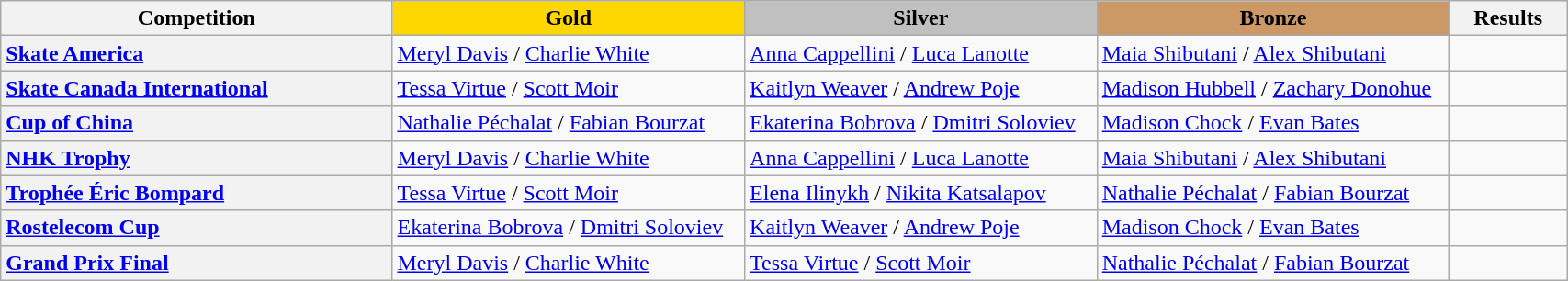<table class="wikitable unsortable" style="text-align:left; width:90%">
<tr>
<th scope="col" style="text-align:center; width:25%">Competition</th>
<td scope="col" style="text-align:center; width:22.5%; background:gold"><strong>Gold</strong></td>
<td scope="col" style="text-align:center; width:22.5%; background:silver"><strong>Silver</strong></td>
<td scope="col" style="text-align:center; width:22.5%; background:#c96"><strong>Bronze</strong></td>
<th scope="col" style="text-align:center; width:7.5%">Results</th>
</tr>
<tr>
<th scope="row" style="text-align:left"> <a href='#'>Skate America</a></th>
<td> <a href='#'>Meryl Davis</a> / <a href='#'>Charlie White</a></td>
<td> <a href='#'>Anna Cappellini</a> / <a href='#'>Luca Lanotte</a></td>
<td> <a href='#'>Maia Shibutani</a> / <a href='#'>Alex Shibutani</a></td>
<td></td>
</tr>
<tr>
<th scope="row" style="text-align:left"> <a href='#'>Skate Canada International</a></th>
<td> <a href='#'>Tessa Virtue</a> / <a href='#'>Scott Moir</a></td>
<td> <a href='#'>Kaitlyn Weaver</a> / <a href='#'>Andrew Poje</a></td>
<td> <a href='#'>Madison Hubbell</a> / <a href='#'>Zachary Donohue</a></td>
<td></td>
</tr>
<tr>
<th scope="row" style="text-align:left"> <a href='#'>Cup of China</a></th>
<td> <a href='#'>Nathalie Péchalat</a> / <a href='#'>Fabian Bourzat</a></td>
<td>	<a href='#'>Ekaterina Bobrova</a> / <a href='#'>Dmitri Soloviev</a></td>
<td> <a href='#'>Madison Chock</a> / <a href='#'>Evan Bates</a></td>
<td></td>
</tr>
<tr>
<th scope="row" style="text-align:left"> <a href='#'>NHK Trophy</a></th>
<td> <a href='#'>Meryl Davis</a> / <a href='#'>Charlie White</a></td>
<td> <a href='#'>Anna Cappellini</a> / <a href='#'>Luca Lanotte</a></td>
<td> <a href='#'>Maia Shibutani</a> / <a href='#'>Alex Shibutani</a></td>
<td></td>
</tr>
<tr>
<th scope="row" style="text-align:left"> <a href='#'>Trophée Éric Bompard</a></th>
<td> <a href='#'>Tessa Virtue</a> / <a href='#'>Scott Moir</a></td>
<td> <a href='#'>Elena Ilinykh</a> / <a href='#'>Nikita Katsalapov</a></td>
<td> <a href='#'>Nathalie Péchalat</a> / <a href='#'>Fabian Bourzat</a></td>
<td></td>
</tr>
<tr>
<th scope="row" style="text-align:left"> <a href='#'>Rostelecom Cup</a></th>
<td> <a href='#'>Ekaterina Bobrova</a> / <a href='#'>Dmitri Soloviev</a></td>
<td> <a href='#'>Kaitlyn Weaver</a> / <a href='#'>Andrew Poje</a></td>
<td> <a href='#'>Madison Chock</a> / <a href='#'>Evan Bates</a></td>
<td></td>
</tr>
<tr>
<th scope="row" style="text-align:left"> <a href='#'>Grand Prix Final</a></th>
<td> <a href='#'>Meryl Davis</a> / <a href='#'>Charlie White</a></td>
<td> <a href='#'>Tessa Virtue</a> / <a href='#'>Scott Moir</a></td>
<td> <a href='#'>Nathalie Péchalat</a> / <a href='#'>Fabian Bourzat</a></td>
<td></td>
</tr>
</table>
